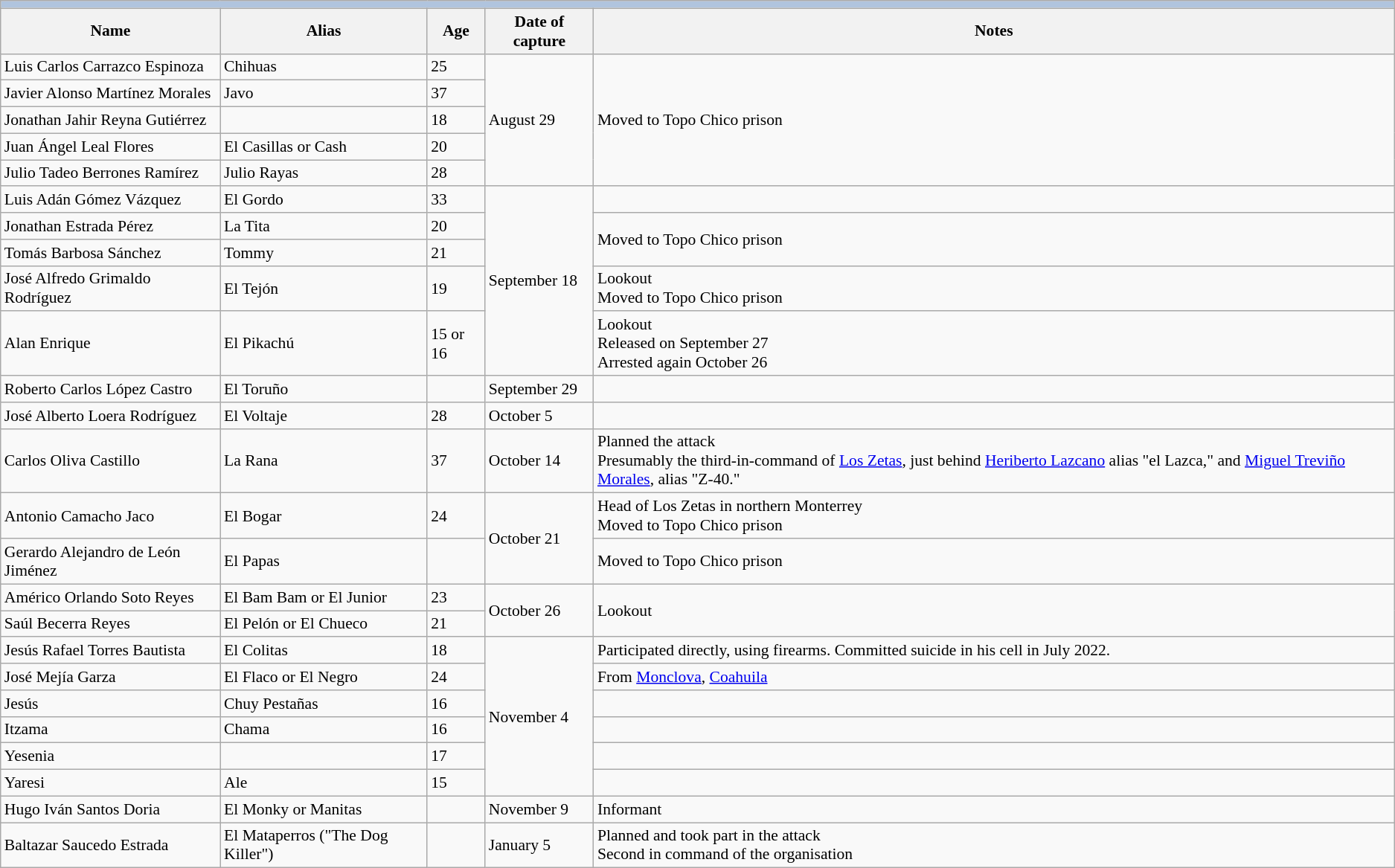<table class="wikitable" style="font-size:90%;">
<tr>
<th colspan=5 style="background:#B0C4DE;"></th>
</tr>
<tr align="center">
<th>Name</th>
<th>Alias</th>
<th>Age</th>
<th>Date of capture</th>
<th>Notes</th>
</tr>
<tr>
<td>Luis Carlos Carrazco Espinoza</td>
<td>Chihuas</td>
<td>25</td>
<td rowspan="5">August 29</td>
<td rowspan="5">Moved to Topo Chico prison</td>
</tr>
<tr>
<td>Javier Alonso Martínez Morales</td>
<td>Javo</td>
<td>37</td>
</tr>
<tr>
<td>Jonathan Jahir Reyna Gutiérrez</td>
<td></td>
<td>18</td>
</tr>
<tr>
<td>Juan Ángel Leal Flores</td>
<td>El Casillas or Cash</td>
<td>20</td>
</tr>
<tr>
<td>Julio Tadeo Berrones Ramírez</td>
<td>Julio Rayas</td>
<td>28</td>
</tr>
<tr>
<td>Luis Adán Gómez Vázquez</td>
<td>El Gordo</td>
<td>33</td>
<td rowspan="5">September 18</td>
<td></td>
</tr>
<tr>
<td>Jonathan Estrada Pérez</td>
<td>La Tita</td>
<td>20</td>
<td rowspan="2">Moved to Topo Chico prison</td>
</tr>
<tr>
<td>Tomás Barbosa Sánchez</td>
<td>Tommy</td>
<td>21</td>
</tr>
<tr>
<td>José Alfredo Grimaldo Rodríguez</td>
<td>El Tejón</td>
<td>19</td>
<td>Lookout<br>Moved to Topo Chico prison</td>
</tr>
<tr>
<td>Alan Enrique</td>
<td>El Pikachú</td>
<td>15 or 16</td>
<td>Lookout<br>Released on September 27<br>Arrested again October 26</td>
</tr>
<tr>
<td>Roberto Carlos López Castro</td>
<td>El Toruño</td>
<td></td>
<td>September 29</td>
<td></td>
</tr>
<tr>
<td>José Alberto Loera Rodríguez</td>
<td>El Voltaje</td>
<td>28</td>
<td>October 5</td>
<td></td>
</tr>
<tr>
<td>Carlos Oliva Castillo</td>
<td>La Rana</td>
<td>37</td>
<td>October 14</td>
<td>Planned the attack<br>Presumably the third-in-command of <a href='#'>Los Zetas</a>, just behind <a href='#'>Heriberto Lazcano</a> alias "el Lazca," and <a href='#'>Miguel Treviño Morales</a>, alias "Z-40."</td>
</tr>
<tr>
<td>Antonio Camacho Jaco</td>
<td>El Bogar</td>
<td>24</td>
<td rowspan="2">October 21</td>
<td>Head of Los Zetas in northern Monterrey<br>Moved to Topo Chico prison</td>
</tr>
<tr>
<td>Gerardo Alejandro de León Jiménez</td>
<td>El Papas</td>
<td></td>
<td>Moved to Topo Chico prison</td>
</tr>
<tr>
<td>Américo Orlando Soto Reyes</td>
<td>El Bam Bam or El Junior</td>
<td>23</td>
<td rowspan="2">October 26</td>
<td rowspan="2">Lookout</td>
</tr>
<tr>
<td>Saúl Becerra Reyes</td>
<td>El Pelón or El Chueco</td>
<td>21</td>
</tr>
<tr>
<td>Jesús Rafael Torres Bautista</td>
<td>El Colitas</td>
<td>18</td>
<td rowspan="6">November 4</td>
<td>Participated directly, using firearms. Committed suicide in his cell in July 2022.</td>
</tr>
<tr>
<td>José Mejía Garza</td>
<td>El Flaco or El Negro</td>
<td>24</td>
<td>From <a href='#'>Monclova</a>, <a href='#'>Coahuila</a></td>
</tr>
<tr>
<td>Jesús</td>
<td>Chuy Pestañas</td>
<td>16</td>
<td></td>
</tr>
<tr>
<td>Itzama</td>
<td>Chama</td>
<td>16</td>
<td></td>
</tr>
<tr>
<td>Yesenia</td>
<td></td>
<td>17</td>
<td></td>
</tr>
<tr>
<td>Yaresi</td>
<td>Ale</td>
<td>15</td>
<td></td>
</tr>
<tr>
<td>Hugo Iván Santos Doria</td>
<td>El Monky or Manitas</td>
<td></td>
<td>November 9</td>
<td>Informant</td>
</tr>
<tr>
<td>Baltazar Saucedo Estrada</td>
<td>El Mataperros ("The Dog Killer")</td>
<td></td>
<td>January 5</td>
<td>Planned and took part in the attack<br>Second in command of the organisation</td>
</tr>
</table>
